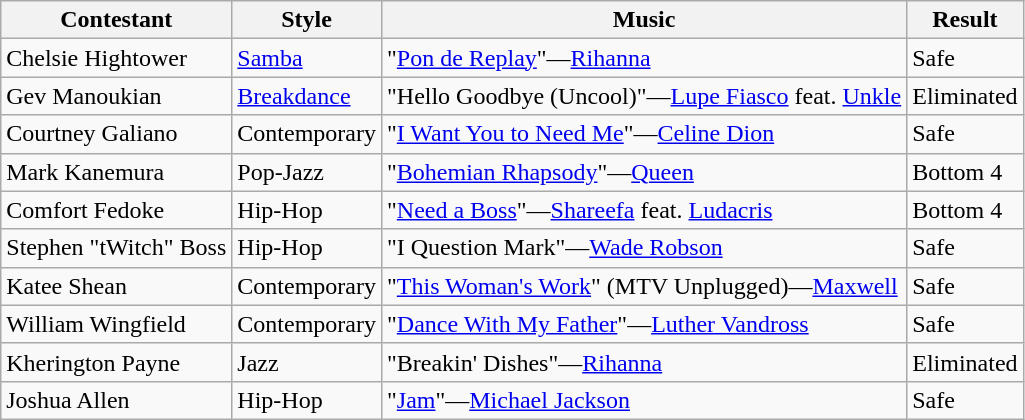<table class="wikitable">
<tr>
<th>Contestant</th>
<th>Style</th>
<th>Music</th>
<th>Result</th>
</tr>
<tr>
<td>Chelsie Hightower</td>
<td><a href='#'>Samba</a></td>
<td>"<a href='#'>Pon de Replay</a>"—<a href='#'>Rihanna</a></td>
<td>Safe</td>
</tr>
<tr>
<td>Gev Manoukian</td>
<td><a href='#'>Breakdance</a></td>
<td>"Hello Goodbye (Uncool)"—<a href='#'>Lupe Fiasco</a> feat. <a href='#'>Unkle</a></td>
<td>Eliminated</td>
</tr>
<tr>
<td>Courtney Galiano</td>
<td>Contemporary</td>
<td>"<a href='#'>I Want You to Need Me</a>"—<a href='#'>Celine Dion</a></td>
<td>Safe</td>
</tr>
<tr>
<td>Mark Kanemura</td>
<td>Pop-Jazz</td>
<td>"<a href='#'>Bohemian Rhapsody</a>"—<a href='#'>Queen</a></td>
<td>Bottom 4</td>
</tr>
<tr>
<td>Comfort Fedoke</td>
<td>Hip-Hop</td>
<td>"<a href='#'>Need a Boss</a>"—<a href='#'>Shareefa</a> feat. <a href='#'>Ludacris</a></td>
<td>Bottom 4</td>
</tr>
<tr>
<td>Stephen "tWitch" Boss</td>
<td>Hip-Hop</td>
<td>"I Question Mark"—<a href='#'>Wade Robson</a></td>
<td>Safe</td>
</tr>
<tr>
<td>Katee Shean</td>
<td>Contemporary</td>
<td>"<a href='#'>This Woman's Work</a>" (MTV Unplugged)—<a href='#'>Maxwell</a></td>
<td>Safe</td>
</tr>
<tr>
<td>William Wingfield</td>
<td>Contemporary</td>
<td>"<a href='#'>Dance With My Father</a>"—<a href='#'>Luther Vandross</a></td>
<td>Safe</td>
</tr>
<tr>
<td>Kherington Payne</td>
<td>Jazz</td>
<td>"Breakin' Dishes"—<a href='#'>Rihanna</a></td>
<td>Eliminated</td>
</tr>
<tr>
<td>Joshua Allen</td>
<td>Hip-Hop</td>
<td>"<a href='#'>Jam</a>"—<a href='#'>Michael Jackson</a></td>
<td>Safe</td>
</tr>
</table>
